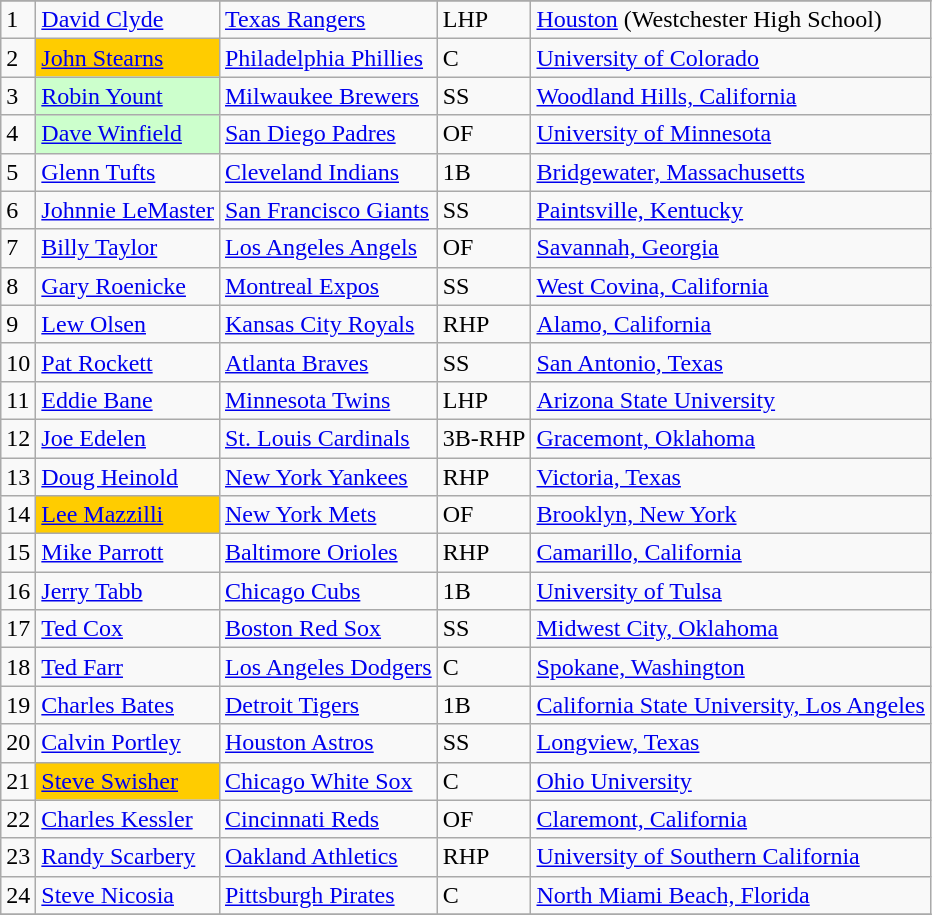<table class="wikitable">
<tr>
</tr>
<tr>
<td>1</td>
<td><a href='#'>David Clyde</a></td>
<td><a href='#'>Texas Rangers</a></td>
<td>LHP</td>
<td><a href='#'>Houston</a> (Westchester High School)</td>
</tr>
<tr>
<td>2</td>
<td bgcolor="#FFCC00"><a href='#'>John Stearns</a></td>
<td><a href='#'>Philadelphia Phillies</a></td>
<td>C</td>
<td><a href='#'>University of Colorado</a></td>
</tr>
<tr>
<td>3</td>
<td bgcolor="#CCFFCC"><a href='#'>Robin Yount</a></td>
<td><a href='#'>Milwaukee Brewers</a></td>
<td>SS</td>
<td><a href='#'>Woodland Hills, California</a></td>
</tr>
<tr>
<td>4</td>
<td bgcolor="#CCFFCC"><a href='#'>Dave Winfield</a></td>
<td><a href='#'>San Diego Padres</a></td>
<td>OF</td>
<td><a href='#'>University of Minnesota</a></td>
</tr>
<tr>
<td>5</td>
<td><a href='#'>Glenn Tufts</a></td>
<td><a href='#'>Cleveland Indians</a></td>
<td>1B</td>
<td><a href='#'>Bridgewater, Massachusetts</a></td>
</tr>
<tr>
<td>6</td>
<td><a href='#'>Johnnie LeMaster</a></td>
<td><a href='#'>San Francisco Giants</a></td>
<td>SS</td>
<td><a href='#'>Paintsville, Kentucky</a></td>
</tr>
<tr>
<td>7</td>
<td><a href='#'>Billy Taylor</a></td>
<td><a href='#'>Los Angeles Angels</a></td>
<td>OF</td>
<td><a href='#'>Savannah, Georgia</a></td>
</tr>
<tr>
<td>8</td>
<td><a href='#'>Gary Roenicke</a></td>
<td><a href='#'>Montreal Expos</a></td>
<td>SS</td>
<td><a href='#'>West Covina, California</a></td>
</tr>
<tr>
<td>9</td>
<td><a href='#'>Lew Olsen</a></td>
<td><a href='#'>Kansas City Royals</a></td>
<td>RHP</td>
<td><a href='#'>Alamo, California</a></td>
</tr>
<tr>
<td>10</td>
<td><a href='#'>Pat Rockett</a></td>
<td><a href='#'>Atlanta Braves</a></td>
<td>SS</td>
<td><a href='#'>San Antonio, Texas</a></td>
</tr>
<tr>
<td>11</td>
<td><a href='#'>Eddie Bane</a></td>
<td><a href='#'>Minnesota Twins</a></td>
<td>LHP</td>
<td><a href='#'>Arizona State University</a></td>
</tr>
<tr>
<td>12</td>
<td><a href='#'>Joe Edelen</a></td>
<td><a href='#'>St. Louis Cardinals</a></td>
<td>3B-RHP</td>
<td><a href='#'>Gracemont, Oklahoma</a></td>
</tr>
<tr>
<td>13</td>
<td><a href='#'>Doug Heinold</a></td>
<td><a href='#'>New York Yankees</a></td>
<td>RHP</td>
<td><a href='#'>Victoria, Texas</a></td>
</tr>
<tr>
<td>14</td>
<td bgcolor="#FFCC00"><a href='#'>Lee Mazzilli</a></td>
<td><a href='#'>New York Mets</a></td>
<td>OF</td>
<td><a href='#'>Brooklyn, New York</a></td>
</tr>
<tr>
<td>15</td>
<td><a href='#'>Mike Parrott</a></td>
<td><a href='#'>Baltimore Orioles</a></td>
<td>RHP</td>
<td><a href='#'>Camarillo, California</a></td>
</tr>
<tr>
<td>16</td>
<td><a href='#'>Jerry Tabb</a></td>
<td><a href='#'>Chicago Cubs</a></td>
<td>1B</td>
<td><a href='#'>University of Tulsa</a></td>
</tr>
<tr>
<td>17</td>
<td><a href='#'>Ted Cox</a></td>
<td><a href='#'>Boston Red Sox</a></td>
<td>SS</td>
<td><a href='#'>Midwest City, Oklahoma</a></td>
</tr>
<tr>
<td>18</td>
<td><a href='#'>Ted Farr</a></td>
<td><a href='#'>Los Angeles Dodgers</a></td>
<td>C</td>
<td><a href='#'>Spokane, Washington</a></td>
</tr>
<tr>
<td>19</td>
<td><a href='#'>Charles Bates</a></td>
<td><a href='#'>Detroit Tigers</a></td>
<td>1B</td>
<td><a href='#'>California State University, Los Angeles</a></td>
</tr>
<tr>
<td>20</td>
<td><a href='#'>Calvin Portley</a></td>
<td><a href='#'>Houston Astros</a></td>
<td>SS</td>
<td><a href='#'>Longview, Texas</a></td>
</tr>
<tr>
<td>21</td>
<td bgcolor="#FFCC00"><a href='#'>Steve Swisher</a></td>
<td><a href='#'>Chicago White Sox</a></td>
<td>C</td>
<td><a href='#'>Ohio University</a></td>
</tr>
<tr>
<td>22</td>
<td><a href='#'>Charles Kessler</a></td>
<td><a href='#'>Cincinnati Reds</a></td>
<td>OF</td>
<td><a href='#'>Claremont, California</a></td>
</tr>
<tr>
<td>23</td>
<td><a href='#'>Randy Scarbery</a></td>
<td><a href='#'>Oakland Athletics</a></td>
<td>RHP</td>
<td><a href='#'>University of Southern California</a></td>
</tr>
<tr>
<td>24</td>
<td><a href='#'>Steve Nicosia</a></td>
<td><a href='#'>Pittsburgh Pirates</a></td>
<td>C</td>
<td><a href='#'>North Miami Beach, Florida</a></td>
</tr>
<tr>
</tr>
</table>
